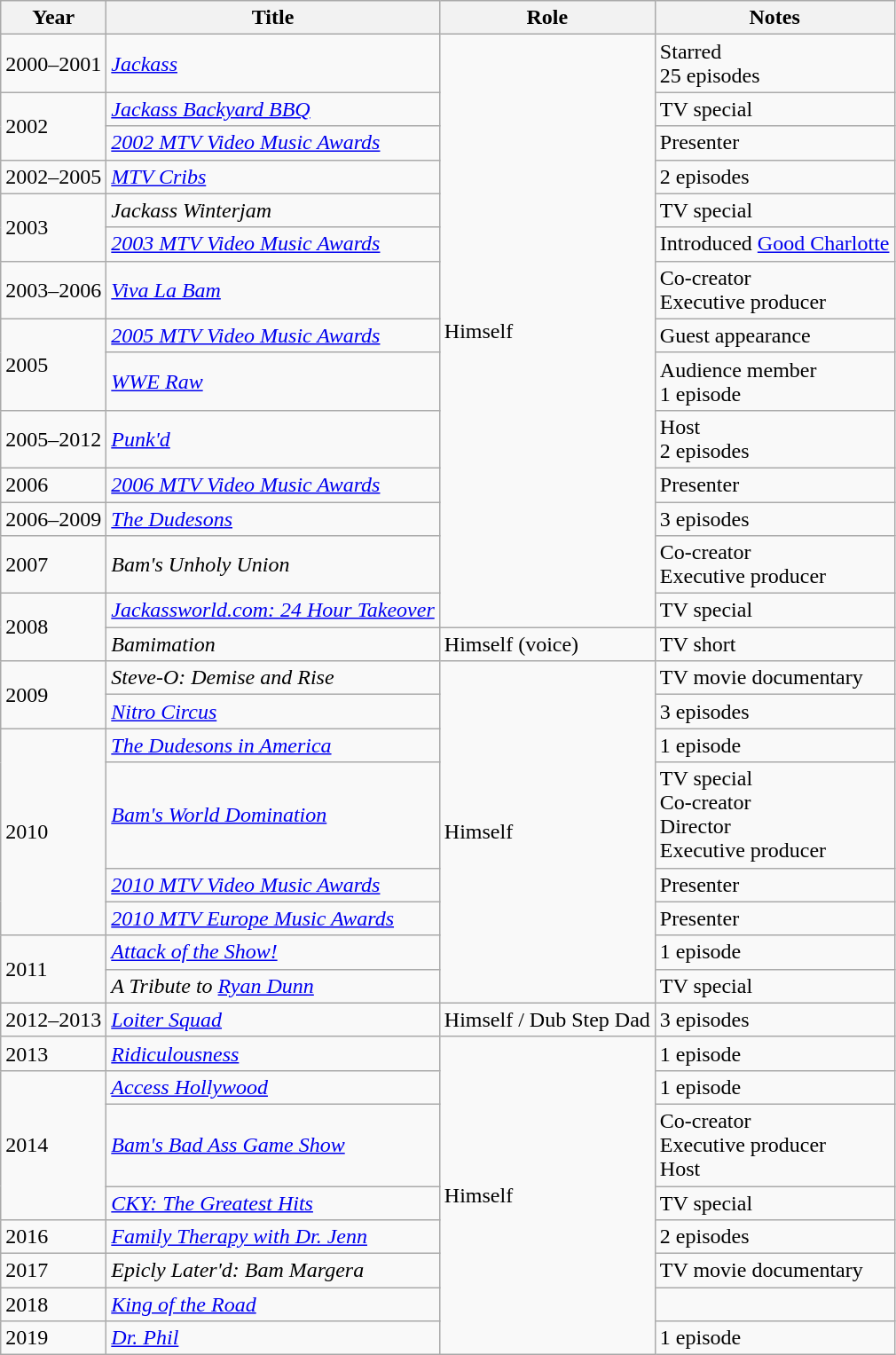<table class = "wikitable sortable">
<tr>
<th>Year</th>
<th>Title</th>
<th>Role</th>
<th class="unsortable">Notes</th>
</tr>
<tr>
<td>2000–2001</td>
<td><em><a href='#'>Jackass</a></em></td>
<td rowspan="14">Himself</td>
<td>Starred<br>25 episodes</td>
</tr>
<tr>
<td rowspan="2">2002</td>
<td><em><a href='#'>Jackass Backyard BBQ</a></em></td>
<td>TV special</td>
</tr>
<tr>
<td><em><a href='#'>2002 MTV Video Music Awards</a></em></td>
<td>Presenter</td>
</tr>
<tr>
<td>2002–2005</td>
<td><em><a href='#'>MTV Cribs</a></em></td>
<td>2 episodes</td>
</tr>
<tr>
<td rowspan="2">2003</td>
<td><em>Jackass Winterjam</em></td>
<td>TV special</td>
</tr>
<tr>
<td><em><a href='#'>2003 MTV Video Music Awards</a></em></td>
<td>Introduced <a href='#'>Good Charlotte</a></td>
</tr>
<tr>
<td>2003–2006</td>
<td><em><a href='#'>Viva La Bam</a></em></td>
<td>Co-creator<br>Executive producer</td>
</tr>
<tr>
<td rowspan="2">2005</td>
<td><em><a href='#'>2005 MTV Video Music Awards</a></em></td>
<td>Guest appearance</td>
</tr>
<tr>
<td><em><a href='#'>WWE Raw</a></em></td>
<td>Audience member<br>1 episode</td>
</tr>
<tr>
<td>2005–2012</td>
<td><em><a href='#'>Punk'd</a></em></td>
<td>Host<br>2 episodes</td>
</tr>
<tr>
<td>2006</td>
<td><em><a href='#'>2006 MTV Video Music Awards</a></em></td>
<td>Presenter</td>
</tr>
<tr>
<td>2006–2009</td>
<td><em><a href='#'>The Dudesons</a></em></td>
<td>3 episodes</td>
</tr>
<tr>
<td>2007</td>
<td><em>Bam's Unholy Union</em></td>
<td>Co-creator<br>Executive producer</td>
</tr>
<tr>
<td rowspan="2">2008</td>
<td><em><a href='#'>Jackassworld.com: 24 Hour Takeover</a></em></td>
<td>TV special</td>
</tr>
<tr>
<td><em>Bamimation</em></td>
<td>Himself (voice)</td>
<td>TV short</td>
</tr>
<tr>
<td rowspan="2">2009</td>
<td><em>Steve-O: Demise and Rise</em></td>
<td rowspan="8">Himself</td>
<td>TV movie documentary</td>
</tr>
<tr>
<td><em><a href='#'>Nitro Circus</a></em></td>
<td>3 episodes</td>
</tr>
<tr>
<td rowspan="4">2010</td>
<td><em><a href='#'>The Dudesons in America</a></em></td>
<td>1 episode</td>
</tr>
<tr>
<td><em><a href='#'>Bam's World Domination</a></em></td>
<td>TV special<br>Co-creator<br>Director<br>Executive producer</td>
</tr>
<tr>
<td><em><a href='#'>2010 MTV Video Music Awards</a></em></td>
<td>Presenter</td>
</tr>
<tr>
<td><em><a href='#'>2010 MTV Europe Music Awards</a></em></td>
<td>Presenter</td>
</tr>
<tr>
<td rowspan="2">2011</td>
<td><em><a href='#'>Attack of the Show!</a></em></td>
<td>1 episode</td>
</tr>
<tr>
<td><em>A Tribute to <a href='#'>Ryan Dunn</a></em></td>
<td>TV special</td>
</tr>
<tr>
<td>2012–2013</td>
<td><em><a href='#'>Loiter Squad</a></em></td>
<td>Himself / Dub Step Dad</td>
<td>3 episodes</td>
</tr>
<tr>
<td>2013</td>
<td><em><a href='#'>Ridiculousness</a></em></td>
<td rowspan="8">Himself</td>
<td>1 episode</td>
</tr>
<tr>
<td rowspan="3">2014</td>
<td><em><a href='#'>Access Hollywood</a></em></td>
<td>1 episode</td>
</tr>
<tr>
<td><em><a href='#'>Bam's Bad Ass Game Show</a></em></td>
<td>Co-creator<br>Executive producer<br>Host</td>
</tr>
<tr>
<td><em><a href='#'>CKY: The Greatest Hits</a></em></td>
<td>TV special</td>
</tr>
<tr>
<td>2016</td>
<td><em><a href='#'>Family Therapy with Dr. Jenn</a></em></td>
<td>2 episodes</td>
</tr>
<tr>
<td>2017</td>
<td><em>Epicly Later'd: Bam Margera</em></td>
<td>TV movie documentary</td>
</tr>
<tr>
<td>2018</td>
<td><em><a href='#'>King of the Road</a></em></td>
<td></td>
</tr>
<tr>
<td>2019</td>
<td><em><a href='#'>Dr. Phil</a></em></td>
<td>1 episode</td>
</tr>
</table>
